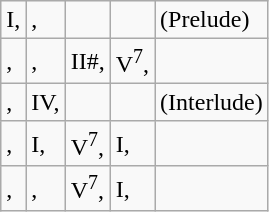<table class="wikitable">
<tr>
<td>I,</td>
<td>,</td>
<td></td>
<td></td>
<td>(Prelude)</td>
</tr>
<tr>
<td>,</td>
<td>,</td>
<td>II#,</td>
<td>V<sup>7</sup>,</td>
<td></td>
</tr>
<tr>
<td>,</td>
<td>IV,</td>
<td></td>
<td></td>
<td>(Interlude)</td>
</tr>
<tr>
<td>,</td>
<td>I,</td>
<td>V<sup>7</sup>,</td>
<td>I,</td>
<td></td>
</tr>
<tr>
<td>,</td>
<td>,</td>
<td>V<sup>7</sup>,</td>
<td>I,</td>
<td></td>
</tr>
</table>
